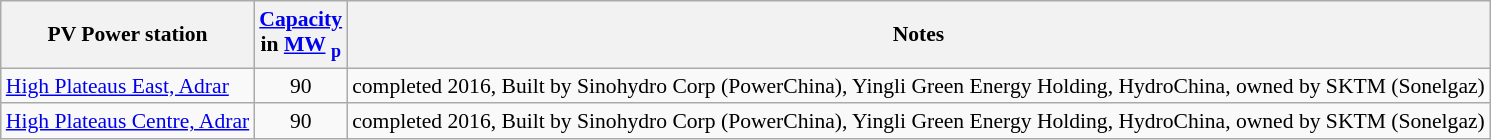<table class="wikitable sortable" style="font-size: 0.9em;">
<tr>
<th>PV Power station</th>
<th><a href='#'>Capacity</a><br>in <a href='#'>MW</a> <a href='#'><sub>p</sub></a></th>
<th>Notes</th>
</tr>
<tr>
<td><a href='#'>High Plateaus East, Adrar</a></td>
<td align="center">90</td>
<td>completed 2016, Built by Sinohydro Corp (PowerChina), Yingli Green Energy Holding, HydroChina, owned by SKTM (Sonelgaz)</td>
</tr>
<tr>
<td><a href='#'>High Plateaus Centre, Adrar</a></td>
<td align="center">90</td>
<td>completed 2016, Built by Sinohydro Corp (PowerChina), Yingli Green Energy Holding, HydroChina, owned by SKTM (Sonelgaz)</td>
</tr>
</table>
